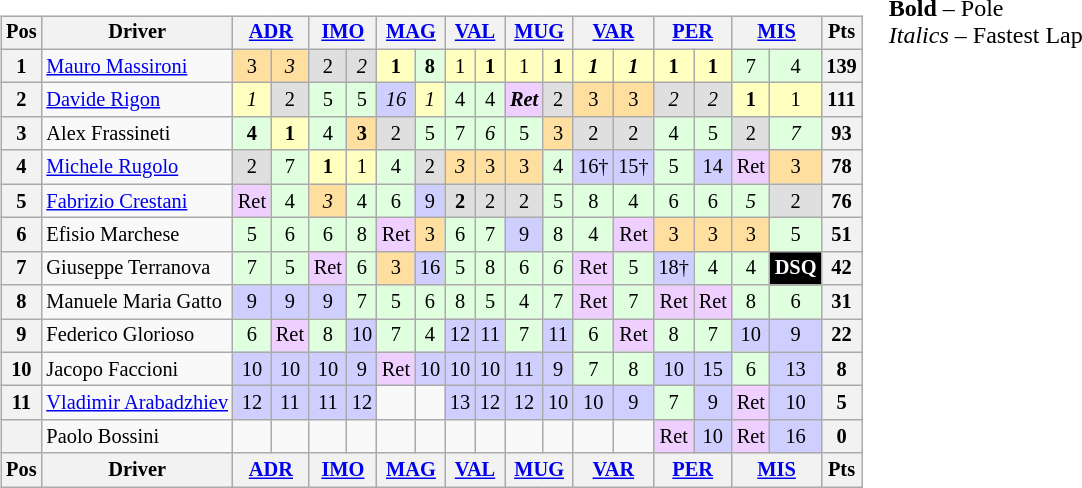<table>
<tr>
<td><br><table class="wikitable" style="font-size: 85%; text-align:center">
<tr valign="top">
<th valign="middle">Pos</th>
<th valign="middle">Driver</th>
<th colspan=2><a href='#'>ADR</a></th>
<th colspan=2><a href='#'>IMO</a></th>
<th colspan=2><a href='#'>MAG</a></th>
<th colspan=2><a href='#'>VAL</a></th>
<th colspan=2><a href='#'>MUG</a></th>
<th colspan=2><a href='#'>VAR</a></th>
<th colspan=2><a href='#'>PER</a></th>
<th colspan=2><a href='#'>MIS</a></th>
<th valign="middle">Pts</th>
</tr>
<tr>
<th>1</th>
<td align=left> <a href='#'>Mauro Massironi</a></td>
<td style="background:#FFDF9F;">3</td>
<td style="background:#FFDF9F;"><em>3</em></td>
<td style="background:#DFDFDF;">2</td>
<td style="background:#DFDFDF;"><em>2</em></td>
<td style="background:#FFFFBF;"><strong>1</strong></td>
<td style="background:#DFFFDF;"><strong>8</strong></td>
<td style="background:#FFFFBF;">1</td>
<td style="background:#FFFFBF;"><strong>1</strong></td>
<td style="background:#FFFFBF;">1</td>
<td style="background:#FFFFBF;"><strong>1</strong></td>
<td style="background:#FFFFBF;"><strong><em>1</em></strong></td>
<td style="background:#FFFFBF;"><strong><em>1</em></strong></td>
<td style="background:#FFFFBF;"><strong>1</strong></td>
<td style="background:#FFFFBF;"><strong>1</strong></td>
<td style="background:#DFFFDF;">7</td>
<td style="background:#DFFFDF;">4</td>
<th>139</th>
</tr>
<tr>
<th>2</th>
<td align=left> <a href='#'>Davide Rigon</a></td>
<td style="background:#FFFFBF;"><em>1</em></td>
<td style="background:#DFDFDF;">2</td>
<td style="background:#DFFFDF;">5</td>
<td style="background:#DFFFDF;">5</td>
<td style="background:#CFCFFF;"><em>16</em></td>
<td style="background:#FFFFBF;"><em>1</em></td>
<td style="background:#DFFFDF;">4</td>
<td style="background:#DFFFDF;">4</td>
<td style="background:#EFCFFF;"><strong><em>Ret</em></strong></td>
<td style="background:#DFDFDF;">2</td>
<td style="background:#FFDF9F;">3</td>
<td style="background:#FFDF9F;">3</td>
<td style="background:#DFDFDF;"><em>2</em></td>
<td style="background:#DFDFDF;"><em>2</em></td>
<td style="background:#FFFFBF;"><strong>1</strong></td>
<td style="background:#FFFFBF;">1</td>
<th>111</th>
</tr>
<tr>
<th>3</th>
<td align=left> Alex Frassineti</td>
<td style="background:#DFFFDF;"><strong>4</strong></td>
<td style="background:#FFFFBF;"><strong>1</strong></td>
<td style="background:#DFFFDF;">4</td>
<td style="background:#FFDF9F;"><strong>3</strong></td>
<td style="background:#DFDFDF;">2</td>
<td style="background:#DFFFDF;">5</td>
<td style="background:#DFFFDF;">7</td>
<td style="background:#DFFFDF;"><em>6</em></td>
<td style="background:#DFFFDF;">5</td>
<td style="background:#FFDF9F;">3</td>
<td style="background:#DFDFDF;">2</td>
<td style="background:#DFDFDF;">2</td>
<td style="background:#DFFFDF;">4</td>
<td style="background:#DFFFDF;">5</td>
<td style="background:#DFDFDF;">2</td>
<td style="background:#DFFFDF;"><em>7</em></td>
<th>93</th>
</tr>
<tr>
<th>4</th>
<td align=left> <a href='#'>Michele Rugolo</a></td>
<td style="background:#DFDFDF;">2</td>
<td style="background:#DFFFDF;">7</td>
<td style="background:#FFFFBF;"><strong>1</strong></td>
<td style="background:#FFFFBF;">1</td>
<td style="background:#DFFFDF;">4</td>
<td style="background:#DFDFDF;">2</td>
<td style="background:#FFDF9F;"><em>3</em></td>
<td style="background:#FFDF9F;">3</td>
<td style="background:#FFDF9F;">3</td>
<td style="background:#DFFFDF;">4</td>
<td style="background:#CFCFFF;">16†</td>
<td style="background:#CFCFFF;">15†</td>
<td style="background:#DFFFDF;">5</td>
<td style="background:#CFCFFF;">14</td>
<td style="background:#EFCFFF;">Ret</td>
<td style="background:#FFDF9F;">3</td>
<th>78</th>
</tr>
<tr>
<th>5</th>
<td align=left> <a href='#'>Fabrizio Crestani</a></td>
<td style="background:#EFCFFF;">Ret</td>
<td style="background:#DFFFDF;">4</td>
<td style="background:#FFDF9F;"><em>3</em></td>
<td style="background:#DFFFDF;">4</td>
<td style="background:#DFFFDF;">6</td>
<td style="background:#CFCFFF;">9</td>
<td style="background:#DFDFDF;"><strong>2</strong></td>
<td style="background:#DFDFDF;">2</td>
<td style="background:#DFDFDF;">2</td>
<td style="background:#DFFFDF;">5</td>
<td style="background:#DFFFDF;">8</td>
<td style="background:#DFFFDF;">4</td>
<td style="background:#DFFFDF;">6</td>
<td style="background:#DFFFDF;">6</td>
<td style="background:#DFFFDF;"><em>5</em></td>
<td style="background:#DFDFDF;">2</td>
<th>76</th>
</tr>
<tr>
<th>6</th>
<td align=left> Efisio Marchese</td>
<td style="background:#DFFFDF;">5</td>
<td style="background:#DFFFDF;">6</td>
<td style="background:#DFFFDF;">6</td>
<td style="background:#DFFFDF;">8</td>
<td style="background:#EFCFFF;">Ret</td>
<td style="background:#FFDF9F;">3</td>
<td style="background:#DFFFDF;">6</td>
<td style="background:#DFFFDF;">7</td>
<td style="background:#CFCFFF;">9</td>
<td style="background:#DFFFDF;">8</td>
<td style="background:#DFFFDF;">4</td>
<td style="background:#EFCFFF;">Ret</td>
<td style="background:#FFDF9F;">3</td>
<td style="background:#FFDF9F;">3</td>
<td style="background:#FFDF9F;">3</td>
<td style="background:#DFFFDF;">5</td>
<th>51</th>
</tr>
<tr>
<th>7</th>
<td align=left> Giuseppe Terranova</td>
<td style="background:#DFFFDF;">7</td>
<td style="background:#DFFFDF;">5</td>
<td style="background:#EFCFFF;">Ret</td>
<td style="background:#DFFFDF;">6</td>
<td style="background:#FFDF9F;">3</td>
<td style="background:#CFCFFF;">16</td>
<td style="background:#DFFFDF;">5</td>
<td style="background:#DFFFDF;">8</td>
<td style="background:#DFFFDF;">6</td>
<td style="background:#DFFFDF;"><em>6</em></td>
<td style="background:#EFCFFF;">Ret</td>
<td style="background:#DFFFDF;">5</td>
<td style="background:#CFCFFF;">18†</td>
<td style="background:#DFFFDF;">4</td>
<td style="background:#DFFFDF;">4</td>
<td style="background:#000000; color:white"><strong>DSQ</strong></td>
<th>42</th>
</tr>
<tr>
<th>8</th>
<td align=left nowrap> Manuele Maria Gatto</td>
<td style="background:#CFCFFF;">9</td>
<td style="background:#CFCFFF;">9</td>
<td style="background:#CFCFFF;">9</td>
<td style="background:#DFFFDF;">7</td>
<td style="background:#DFFFDF;">5</td>
<td style="background:#DFFFDF;">6</td>
<td style="background:#DFFFDF;">8</td>
<td style="background:#DFFFDF;">5</td>
<td style="background:#DFFFDF;">4</td>
<td style="background:#DFFFDF;">7</td>
<td style="background:#EFCFFF;">Ret</td>
<td style="background:#DFFFDF;">7</td>
<td style="background:#EFCFFF;">Ret</td>
<td style="background:#EFCFFF;">Ret</td>
<td style="background:#DFFFDF;">8</td>
<td style="background:#DFFFDF;">6</td>
<th>31</th>
</tr>
<tr>
<th>9</th>
<td align=left> Federico Glorioso</td>
<td style="background:#DFFFDF;">6</td>
<td style="background:#EFCFFF;">Ret</td>
<td style="background:#DFFFDF;">8</td>
<td style="background:#CFCFFF;">10</td>
<td style="background:#DFFFDF;">7</td>
<td style="background:#DFFFDF;">4</td>
<td style="background:#CFCFFF;">12</td>
<td style="background:#CFCFFF;">11</td>
<td style="background:#DFFFDF;">7</td>
<td style="background:#CFCFFF;">11</td>
<td style="background:#DFFFDF;">6</td>
<td style="background:#EFCFFF;">Ret</td>
<td style="background:#DFFFDF;">8</td>
<td style="background:#DFFFDF;">7</td>
<td style="background:#CFCFFF;">10</td>
<td style="background:#CFCFFF;">9</td>
<th>22</th>
</tr>
<tr>
<th>10</th>
<td align=left> Jacopo Faccioni</td>
<td style="background:#CFCFFF;">10</td>
<td style="background:#CFCFFF;">10</td>
<td style="background:#CFCFFF;">10</td>
<td style="background:#CFCFFF;">9</td>
<td style="background:#EFCFFF;">Ret</td>
<td style="background:#CFCFFF;">10</td>
<td style="background:#CFCFFF;">10</td>
<td style="background:#CFCFFF;">10</td>
<td style="background:#CFCFFF;">11</td>
<td style="background:#CFCFFF;">9</td>
<td style="background:#DFFFDF;">7</td>
<td style="background:#DFFFDF;">8</td>
<td style="background:#CFCFFF;">10</td>
<td style="background:#CFCFFF;">15</td>
<td style="background:#DFFFDF;">6</td>
<td style="background:#CFCFFF;">13</td>
<th>8</th>
</tr>
<tr>
<th>11</th>
<td align=left> <a href='#'>Vladimir Arabadzhiev</a></td>
<td style="background:#CFCFFF;">12</td>
<td style="background:#CFCFFF;">11</td>
<td style="background:#CFCFFF;">11</td>
<td style="background:#CFCFFF;">12</td>
<td></td>
<td></td>
<td style="background:#CFCFFF;">13</td>
<td style="background:#CFCFFF;">12</td>
<td style="background:#CFCFFF;">12</td>
<td style="background:#CFCFFF;">10</td>
<td style="background:#CFCFFF;">10</td>
<td style="background:#CFCFFF;">9</td>
<td style="background:#DFFFDF;">7</td>
<td style="background:#CFCFFF;">9</td>
<td style="background:#EFCFFF;">Ret</td>
<td style="background:#CFCFFF;">10</td>
<th>5</th>
</tr>
<tr>
<th></th>
<td align=left> Paolo Bossini</td>
<td></td>
<td></td>
<td></td>
<td></td>
<td></td>
<td></td>
<td></td>
<td></td>
<td></td>
<td></td>
<td></td>
<td></td>
<td style="background:#EFCFFF;">Ret</td>
<td style="background:#CFCFFF;">10</td>
<td style="background:#EFCFFF;">Ret</td>
<td style="background:#CFCFFF;">16</td>
<th>0</th>
</tr>
<tr valign="top">
<th valign="middle">Pos</th>
<th valign="middle">Driver</th>
<th colspan=2><a href='#'>ADR</a></th>
<th colspan=2><a href='#'>IMO</a></th>
<th colspan=2><a href='#'>MAG</a></th>
<th colspan=2><a href='#'>VAL</a></th>
<th colspan=2><a href='#'>MUG</a></th>
<th colspan=2><a href='#'>VAR</a></th>
<th colspan=2><a href='#'>PER</a></th>
<th colspan=2><a href='#'>MIS</a></th>
<th valign="middle">Pts</th>
</tr>
</table>
</td>
<td valign="top"><br>
<span><strong>Bold</strong> – Pole<br><em>Italics</em> – Fastest Lap</span></td>
</tr>
</table>
